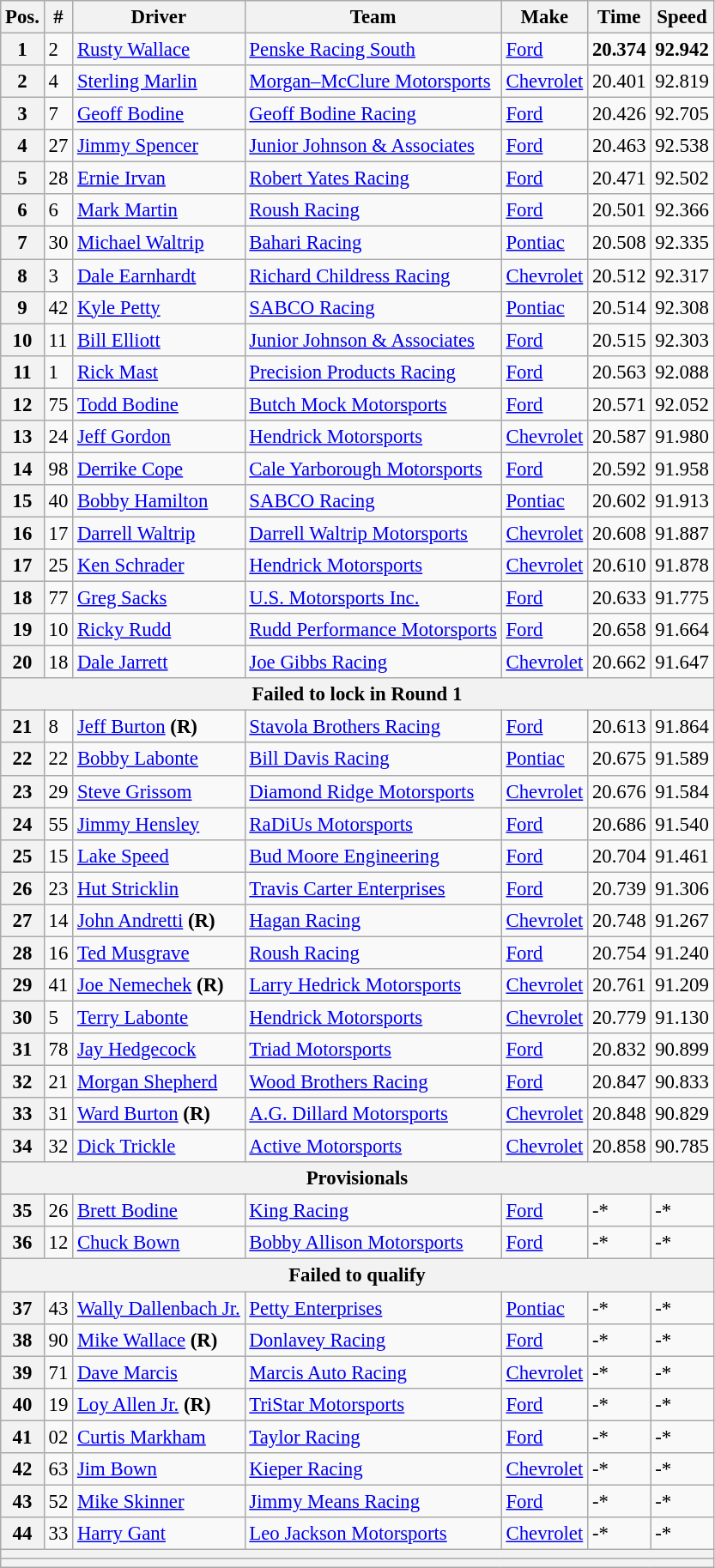<table class="wikitable" style="font-size:95%">
<tr>
<th>Pos.</th>
<th>#</th>
<th>Driver</th>
<th>Team</th>
<th>Make</th>
<th>Time</th>
<th>Speed</th>
</tr>
<tr>
<th>1</th>
<td>2</td>
<td><a href='#'>Rusty Wallace</a></td>
<td><a href='#'>Penske Racing South</a></td>
<td><a href='#'>Ford</a></td>
<td><strong>20.374</strong></td>
<td><strong>92.942</strong></td>
</tr>
<tr>
<th>2</th>
<td>4</td>
<td><a href='#'>Sterling Marlin</a></td>
<td><a href='#'>Morgan–McClure Motorsports</a></td>
<td><a href='#'>Chevrolet</a></td>
<td>20.401</td>
<td>92.819</td>
</tr>
<tr>
<th>3</th>
<td>7</td>
<td><a href='#'>Geoff Bodine</a></td>
<td><a href='#'>Geoff Bodine Racing</a></td>
<td><a href='#'>Ford</a></td>
<td>20.426</td>
<td>92.705</td>
</tr>
<tr>
<th>4</th>
<td>27</td>
<td><a href='#'>Jimmy Spencer</a></td>
<td><a href='#'>Junior Johnson & Associates</a></td>
<td><a href='#'>Ford</a></td>
<td>20.463</td>
<td>92.538</td>
</tr>
<tr>
<th>5</th>
<td>28</td>
<td><a href='#'>Ernie Irvan</a></td>
<td><a href='#'>Robert Yates Racing</a></td>
<td><a href='#'>Ford</a></td>
<td>20.471</td>
<td>92.502</td>
</tr>
<tr>
<th>6</th>
<td>6</td>
<td><a href='#'>Mark Martin</a></td>
<td><a href='#'>Roush Racing</a></td>
<td><a href='#'>Ford</a></td>
<td>20.501</td>
<td>92.366</td>
</tr>
<tr>
<th>7</th>
<td>30</td>
<td><a href='#'>Michael Waltrip</a></td>
<td><a href='#'>Bahari Racing</a></td>
<td><a href='#'>Pontiac</a></td>
<td>20.508</td>
<td>92.335</td>
</tr>
<tr>
<th>8</th>
<td>3</td>
<td><a href='#'>Dale Earnhardt</a></td>
<td><a href='#'>Richard Childress Racing</a></td>
<td><a href='#'>Chevrolet</a></td>
<td>20.512</td>
<td>92.317</td>
</tr>
<tr>
<th>9</th>
<td>42</td>
<td><a href='#'>Kyle Petty</a></td>
<td><a href='#'>SABCO Racing</a></td>
<td><a href='#'>Pontiac</a></td>
<td>20.514</td>
<td>92.308</td>
</tr>
<tr>
<th>10</th>
<td>11</td>
<td><a href='#'>Bill Elliott</a></td>
<td><a href='#'>Junior Johnson & Associates</a></td>
<td><a href='#'>Ford</a></td>
<td>20.515</td>
<td>92.303</td>
</tr>
<tr>
<th>11</th>
<td>1</td>
<td><a href='#'>Rick Mast</a></td>
<td><a href='#'>Precision Products Racing</a></td>
<td><a href='#'>Ford</a></td>
<td>20.563</td>
<td>92.088</td>
</tr>
<tr>
<th>12</th>
<td>75</td>
<td><a href='#'>Todd Bodine</a></td>
<td><a href='#'>Butch Mock Motorsports</a></td>
<td><a href='#'>Ford</a></td>
<td>20.571</td>
<td>92.052</td>
</tr>
<tr>
<th>13</th>
<td>24</td>
<td><a href='#'>Jeff Gordon</a></td>
<td><a href='#'>Hendrick Motorsports</a></td>
<td><a href='#'>Chevrolet</a></td>
<td>20.587</td>
<td>91.980</td>
</tr>
<tr>
<th>14</th>
<td>98</td>
<td><a href='#'>Derrike Cope</a></td>
<td><a href='#'>Cale Yarborough Motorsports</a></td>
<td><a href='#'>Ford</a></td>
<td>20.592</td>
<td>91.958</td>
</tr>
<tr>
<th>15</th>
<td>40</td>
<td><a href='#'>Bobby Hamilton</a></td>
<td><a href='#'>SABCO Racing</a></td>
<td><a href='#'>Pontiac</a></td>
<td>20.602</td>
<td>91.913</td>
</tr>
<tr>
<th>16</th>
<td>17</td>
<td><a href='#'>Darrell Waltrip</a></td>
<td><a href='#'>Darrell Waltrip Motorsports</a></td>
<td><a href='#'>Chevrolet</a></td>
<td>20.608</td>
<td>91.887</td>
</tr>
<tr>
<th>17</th>
<td>25</td>
<td><a href='#'>Ken Schrader</a></td>
<td><a href='#'>Hendrick Motorsports</a></td>
<td><a href='#'>Chevrolet</a></td>
<td>20.610</td>
<td>91.878</td>
</tr>
<tr>
<th>18</th>
<td>77</td>
<td><a href='#'>Greg Sacks</a></td>
<td><a href='#'>U.S. Motorsports Inc.</a></td>
<td><a href='#'>Ford</a></td>
<td>20.633</td>
<td>91.775</td>
</tr>
<tr>
<th>19</th>
<td>10</td>
<td><a href='#'>Ricky Rudd</a></td>
<td><a href='#'>Rudd Performance Motorsports</a></td>
<td><a href='#'>Ford</a></td>
<td>20.658</td>
<td>91.664</td>
</tr>
<tr>
<th>20</th>
<td>18</td>
<td><a href='#'>Dale Jarrett</a></td>
<td><a href='#'>Joe Gibbs Racing</a></td>
<td><a href='#'>Chevrolet</a></td>
<td>20.662</td>
<td>91.647</td>
</tr>
<tr>
<th colspan="7">Failed to lock in Round 1</th>
</tr>
<tr>
<th>21</th>
<td>8</td>
<td><a href='#'>Jeff Burton</a> <strong>(R)</strong></td>
<td><a href='#'>Stavola Brothers Racing</a></td>
<td><a href='#'>Ford</a></td>
<td>20.613</td>
<td>91.864</td>
</tr>
<tr>
<th>22</th>
<td>22</td>
<td><a href='#'>Bobby Labonte</a></td>
<td><a href='#'>Bill Davis Racing</a></td>
<td><a href='#'>Pontiac</a></td>
<td>20.675</td>
<td>91.589</td>
</tr>
<tr>
<th>23</th>
<td>29</td>
<td><a href='#'>Steve Grissom</a></td>
<td><a href='#'>Diamond Ridge Motorsports</a></td>
<td><a href='#'>Chevrolet</a></td>
<td>20.676</td>
<td>91.584</td>
</tr>
<tr>
<th>24</th>
<td>55</td>
<td><a href='#'>Jimmy Hensley</a></td>
<td><a href='#'>RaDiUs Motorsports</a></td>
<td><a href='#'>Ford</a></td>
<td>20.686</td>
<td>91.540</td>
</tr>
<tr>
<th>25</th>
<td>15</td>
<td><a href='#'>Lake Speed</a></td>
<td><a href='#'>Bud Moore Engineering</a></td>
<td><a href='#'>Ford</a></td>
<td>20.704</td>
<td>91.461</td>
</tr>
<tr>
<th>26</th>
<td>23</td>
<td><a href='#'>Hut Stricklin</a></td>
<td><a href='#'>Travis Carter Enterprises</a></td>
<td><a href='#'>Ford</a></td>
<td>20.739</td>
<td>91.306</td>
</tr>
<tr>
<th>27</th>
<td>14</td>
<td><a href='#'>John Andretti</a> <strong>(R)</strong></td>
<td><a href='#'>Hagan Racing</a></td>
<td><a href='#'>Chevrolet</a></td>
<td>20.748</td>
<td>91.267</td>
</tr>
<tr>
<th>28</th>
<td>16</td>
<td><a href='#'>Ted Musgrave</a></td>
<td><a href='#'>Roush Racing</a></td>
<td><a href='#'>Ford</a></td>
<td>20.754</td>
<td>91.240</td>
</tr>
<tr>
<th>29</th>
<td>41</td>
<td><a href='#'>Joe Nemechek</a> <strong>(R)</strong></td>
<td><a href='#'>Larry Hedrick Motorsports</a></td>
<td><a href='#'>Chevrolet</a></td>
<td>20.761</td>
<td>91.209</td>
</tr>
<tr>
<th>30</th>
<td>5</td>
<td><a href='#'>Terry Labonte</a></td>
<td><a href='#'>Hendrick Motorsports</a></td>
<td><a href='#'>Chevrolet</a></td>
<td>20.779</td>
<td>91.130</td>
</tr>
<tr>
<th>31</th>
<td>78</td>
<td><a href='#'>Jay Hedgecock</a></td>
<td><a href='#'>Triad Motorsports</a></td>
<td><a href='#'>Ford</a></td>
<td>20.832</td>
<td>90.899</td>
</tr>
<tr>
<th>32</th>
<td>21</td>
<td><a href='#'>Morgan Shepherd</a></td>
<td><a href='#'>Wood Brothers Racing</a></td>
<td><a href='#'>Ford</a></td>
<td>20.847</td>
<td>90.833</td>
</tr>
<tr>
<th>33</th>
<td>31</td>
<td><a href='#'>Ward Burton</a> <strong>(R)</strong></td>
<td><a href='#'>A.G. Dillard Motorsports</a></td>
<td><a href='#'>Chevrolet</a></td>
<td>20.848</td>
<td>90.829</td>
</tr>
<tr>
<th>34</th>
<td>32</td>
<td><a href='#'>Dick Trickle</a></td>
<td><a href='#'>Active Motorsports</a></td>
<td><a href='#'>Chevrolet</a></td>
<td>20.858</td>
<td>90.785</td>
</tr>
<tr>
<th colspan="7">Provisionals</th>
</tr>
<tr>
<th>35</th>
<td>26</td>
<td><a href='#'>Brett Bodine</a></td>
<td><a href='#'>King Racing</a></td>
<td><a href='#'>Ford</a></td>
<td>-*</td>
<td>-*</td>
</tr>
<tr>
<th>36</th>
<td>12</td>
<td><a href='#'>Chuck Bown</a></td>
<td><a href='#'>Bobby Allison Motorsports</a></td>
<td><a href='#'>Ford</a></td>
<td>-*</td>
<td>-*</td>
</tr>
<tr>
<th colspan="7">Failed to qualify</th>
</tr>
<tr>
<th>37</th>
<td>43</td>
<td><a href='#'>Wally Dallenbach Jr.</a></td>
<td><a href='#'>Petty Enterprises</a></td>
<td><a href='#'>Pontiac</a></td>
<td>-*</td>
<td>-*</td>
</tr>
<tr>
<th>38</th>
<td>90</td>
<td><a href='#'>Mike Wallace</a> <strong>(R)</strong></td>
<td><a href='#'>Donlavey Racing</a></td>
<td><a href='#'>Ford</a></td>
<td>-*</td>
<td>-*</td>
</tr>
<tr>
<th>39</th>
<td>71</td>
<td><a href='#'>Dave Marcis</a></td>
<td><a href='#'>Marcis Auto Racing</a></td>
<td><a href='#'>Chevrolet</a></td>
<td>-*</td>
<td>-*</td>
</tr>
<tr>
<th>40</th>
<td>19</td>
<td><a href='#'>Loy Allen Jr.</a> <strong>(R)</strong></td>
<td><a href='#'>TriStar Motorsports</a></td>
<td><a href='#'>Ford</a></td>
<td>-*</td>
<td>-*</td>
</tr>
<tr>
<th>41</th>
<td>02</td>
<td><a href='#'>Curtis Markham</a></td>
<td><a href='#'>Taylor Racing</a></td>
<td><a href='#'>Ford</a></td>
<td>-*</td>
<td>-*</td>
</tr>
<tr>
<th>42</th>
<td>63</td>
<td><a href='#'>Jim Bown</a></td>
<td><a href='#'>Kieper Racing</a></td>
<td><a href='#'>Chevrolet</a></td>
<td>-*</td>
<td>-*</td>
</tr>
<tr>
<th>43</th>
<td>52</td>
<td><a href='#'>Mike Skinner</a></td>
<td><a href='#'>Jimmy Means Racing</a></td>
<td><a href='#'>Ford</a></td>
<td>-*</td>
<td>-*</td>
</tr>
<tr>
<th>44</th>
<td>33</td>
<td><a href='#'>Harry Gant</a></td>
<td><a href='#'>Leo Jackson Motorsports</a></td>
<td><a href='#'>Chevrolet</a></td>
<td>-*</td>
<td>-*</td>
</tr>
<tr>
<th colspan="7"></th>
</tr>
<tr>
<th colspan="7"></th>
</tr>
</table>
